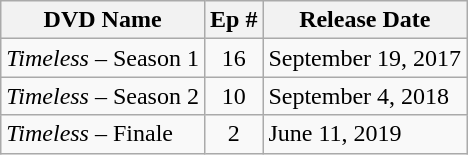<table class="wikitable">
<tr>
<th>DVD Name</th>
<th>Ep #</th>
<th>Release Date</th>
</tr>
<tr>
<td><em>Timeless</em> – Season 1</td>
<td align="center">16</td>
<td>September 19, 2017</td>
</tr>
<tr>
<td><em>Timeless</em> – Season 2</td>
<td align="center">10</td>
<td>September 4, 2018</td>
</tr>
<tr>
<td><em>Timeless</em> – Finale</td>
<td align="center">2</td>
<td>June 11, 2019</td>
</tr>
</table>
